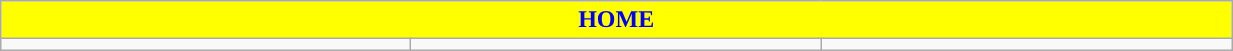<table class="wikitable collapsible collapsed" style="width:65%">
<tr>
<th colspan=6 ! style="color:blue; background:yellow">HOME</th>
</tr>
<tr>
<td></td>
<td></td>
<td></td>
</tr>
</table>
